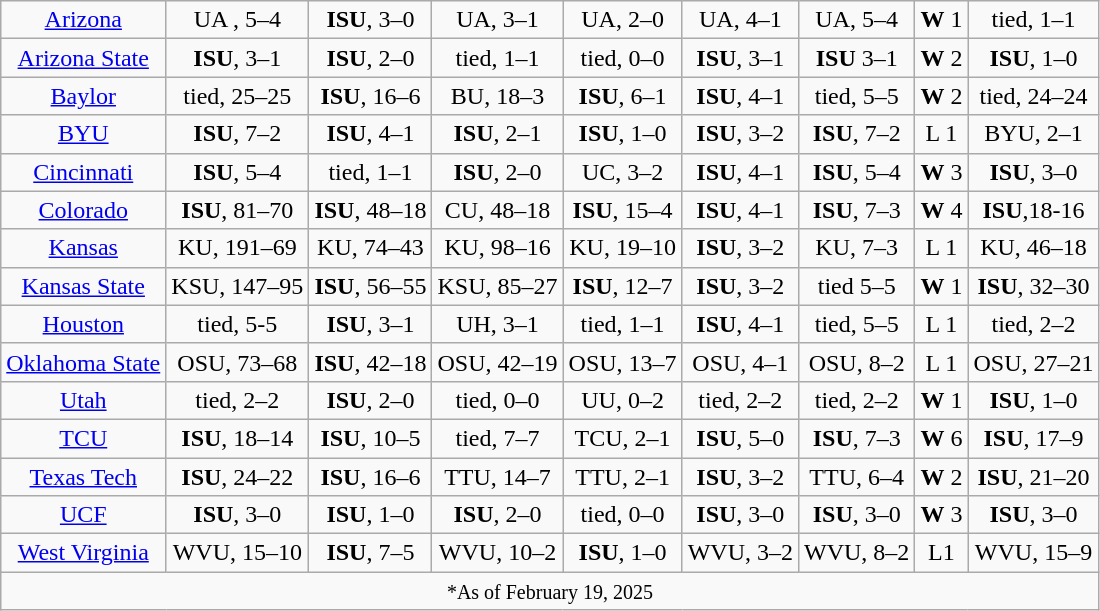<table class="wikitable" style="text-align: center">
<tr>
<td><a href='#'>Arizona</a></td>
<td>UA , 5–4</td>
<td><strong>ISU</strong>, 3–0</td>
<td>UA, 3–1</td>
<td>UA, 2–0</td>
<td>UA, 4–1</td>
<td>UA, 5–4</td>
<td><strong>W</strong> 1</td>
<td>tied, 1–1</td>
</tr>
<tr>
<td><a href='#'>Arizona State</a></td>
<td><strong>ISU</strong>, 3–1</td>
<td><strong>ISU</strong>, 2–0</td>
<td>tied, 1–1</td>
<td>tied, 0–0</td>
<td><strong>ISU</strong>, 3–1</td>
<td><strong>ISU</strong> 3–1</td>
<td><strong>W</strong> 2</td>
<td><strong>ISU</strong>, 1–0</td>
</tr>
<tr>
<td><a href='#'>Baylor</a></td>
<td>tied, 25–25</td>
<td><strong>ISU</strong>, 16–6</td>
<td>BU, 18–3</td>
<td><strong>ISU</strong>, 6–1</td>
<td><strong>ISU</strong>, 4–1</td>
<td>tied, 5–5</td>
<td><strong>W</strong> 2</td>
<td>tied, 24–24</td>
</tr>
<tr>
<td><a href='#'>BYU</a></td>
<td><strong>ISU</strong>, 7–2</td>
<td><strong>ISU</strong>, 4–1</td>
<td><strong>ISU</strong>, 2–1</td>
<td><strong>ISU</strong>, 1–0</td>
<td><strong>ISU</strong>, 3–2</td>
<td><strong>ISU</strong>, 7–2</td>
<td>L 1</td>
<td>BYU, 2–1</td>
</tr>
<tr>
<td><a href='#'>Cincinnati</a></td>
<td><strong>ISU</strong>, 5–4</td>
<td>tied, 1–1</td>
<td><strong>ISU</strong>, 2–0</td>
<td>UC, 3–2</td>
<td><strong>ISU</strong>, 4–1</td>
<td><strong>ISU</strong>, 5–4</td>
<td><strong>W</strong> 3</td>
<td><strong>ISU</strong>, 3–0</td>
</tr>
<tr>
<td><a href='#'>Colorado</a></td>
<td><strong>ISU</strong>, 81–70</td>
<td><strong>ISU</strong>, 48–18</td>
<td>CU, 48–18</td>
<td><strong>ISU</strong>, 15–4</td>
<td><strong>ISU</strong>, 4–1</td>
<td><strong>ISU</strong>, 7–3</td>
<td><strong>W</strong> 4</td>
<td><strong>ISU</strong>,18-16</td>
</tr>
<tr>
<td><a href='#'>Kansas</a></td>
<td>KU, 191–69</td>
<td>KU, 74–43</td>
<td>KU, 98–16</td>
<td>KU, 19–10</td>
<td><strong>ISU</strong>, 3–2</td>
<td>KU, 7–3</td>
<td>L 1</td>
<td>KU, 46–18</td>
</tr>
<tr>
<td><a href='#'>Kansas State</a></td>
<td>KSU, 147–95</td>
<td><strong>ISU</strong>, 56–55</td>
<td>KSU, 85–27</td>
<td><strong>ISU</strong>, 12–7</td>
<td><strong>ISU</strong>, 3–2</td>
<td>tied 5–5</td>
<td><strong>W</strong> 1</td>
<td><strong>ISU</strong>, 32–30</td>
</tr>
<tr>
<td><a href='#'>Houston</a></td>
<td>tied, 5-5</td>
<td><strong>ISU</strong>, 3–1</td>
<td>UH, 3–1</td>
<td>tied, 1–1</td>
<td><strong>ISU</strong>, 4–1</td>
<td>tied, 5–5</td>
<td>L 1</td>
<td>tied, 2–2</td>
</tr>
<tr>
<td><a href='#'>Oklahoma State</a></td>
<td>OSU, 73–68</td>
<td><strong>ISU</strong>, 42–18</td>
<td>OSU, 42–19</td>
<td>OSU, 13–7</td>
<td>OSU, 4–1</td>
<td>OSU, 8–2</td>
<td>L 1</td>
<td>OSU, 27–21</td>
</tr>
<tr>
<td><a href='#'>Utah</a></td>
<td>tied, 2–2</td>
<td><strong>ISU</strong>, 2–0</td>
<td>tied, 0–0</td>
<td>UU, 0–2</td>
<td>tied, 2–2</td>
<td>tied, 2–2</td>
<td><strong>W</strong> 1</td>
<td><strong>ISU</strong>, 1–0</td>
</tr>
<tr>
<td><a href='#'>TCU</a></td>
<td><strong>ISU</strong>, 18–14</td>
<td><strong>ISU</strong>, 10–5</td>
<td>tied, 7–7</td>
<td>TCU, 2–1</td>
<td><strong>ISU</strong>, 5–0</td>
<td><strong>ISU</strong>, 7–3</td>
<td><strong>W</strong> 6</td>
<td><strong>ISU</strong>, 17–9</td>
</tr>
<tr>
<td><a href='#'>Texas Tech</a></td>
<td><strong>ISU</strong>, 24–22</td>
<td><strong>ISU</strong>, 16–6</td>
<td>TTU, 14–7</td>
<td>TTU, 2–1</td>
<td><strong>ISU</strong>, 3–2</td>
<td>TTU, 6–4</td>
<td><strong>W</strong> 2</td>
<td><strong>ISU</strong>, 21–20</td>
</tr>
<tr>
<td><a href='#'>UCF</a></td>
<td><strong>ISU</strong>, 3–0</td>
<td><strong>ISU</strong>, 1–0</td>
<td><strong>ISU</strong>, 2–0</td>
<td>tied, 0–0</td>
<td><strong>ISU</strong>, 3–0</td>
<td><strong>ISU</strong>, 3–0</td>
<td><strong>W</strong> 3</td>
<td><strong>ISU</strong>, 3–0</td>
</tr>
<tr>
<td><a href='#'>West Virginia</a></td>
<td>WVU, 15–10</td>
<td><strong>ISU</strong>, 7–5</td>
<td>WVU,  10–2</td>
<td><strong>ISU</strong>, 1–0</td>
<td>WVU, 3–2</td>
<td>WVU, 8–2</td>
<td>L1</td>
<td>WVU, 15–9</td>
</tr>
<tr>
<td colspan=9><small>*As of February 19, 2025</small></td>
</tr>
</table>
